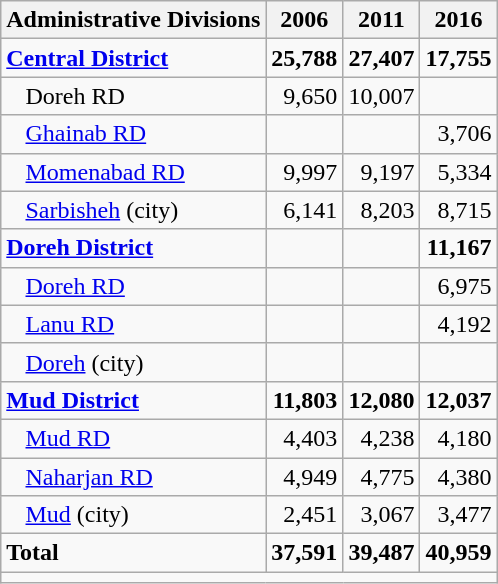<table class="wikitable">
<tr>
<th>Administrative Divisions</th>
<th>2006</th>
<th>2011</th>
<th>2016</th>
</tr>
<tr>
<td><strong><a href='#'>Central District</a></strong></td>
<td style="text-align: right;"><strong>25,788</strong></td>
<td style="text-align: right;"><strong>27,407</strong></td>
<td style="text-align: right;"><strong>17,755</strong></td>
</tr>
<tr>
<td style="padding-left: 1em;">Doreh RD</td>
<td style="text-align: right;">9,650</td>
<td style="text-align: right;">10,007</td>
<td style="text-align: right;"></td>
</tr>
<tr>
<td style="padding-left: 1em;"><a href='#'>Ghainab RD</a></td>
<td style="text-align: right;"></td>
<td style="text-align: right;"></td>
<td style="text-align: right;">3,706</td>
</tr>
<tr>
<td style="padding-left: 1em;"><a href='#'>Momenabad RD</a></td>
<td style="text-align: right;">9,997</td>
<td style="text-align: right;">9,197</td>
<td style="text-align: right;">5,334</td>
</tr>
<tr>
<td style="padding-left: 1em;"><a href='#'>Sarbisheh</a> (city)</td>
<td style="text-align: right;">6,141</td>
<td style="text-align: right;">8,203</td>
<td style="text-align: right;">8,715</td>
</tr>
<tr>
<td><strong><a href='#'>Doreh District</a></strong></td>
<td style="text-align: right;"></td>
<td style="text-align: right;"></td>
<td style="text-align: right;"><strong>11,167</strong></td>
</tr>
<tr>
<td style="padding-left: 1em;"><a href='#'>Doreh RD</a></td>
<td style="text-align: right;"></td>
<td style="text-align: right;"></td>
<td style="text-align: right;">6,975</td>
</tr>
<tr>
<td style="padding-left: 1em;"><a href='#'>Lanu RD</a></td>
<td style="text-align: right;"></td>
<td style="text-align: right;"></td>
<td style="text-align: right;">4,192</td>
</tr>
<tr>
<td style="padding-left: 1em;"><a href='#'>Doreh</a> (city)</td>
<td style="text-align: right;"></td>
<td style="text-align: right;"></td>
<td style="text-align: right;"></td>
</tr>
<tr>
<td><strong><a href='#'>Mud District</a></strong></td>
<td style="text-align: right;"><strong>11,803</strong></td>
<td style="text-align: right;"><strong>12,080</strong></td>
<td style="text-align: right;"><strong>12,037</strong></td>
</tr>
<tr>
<td style="padding-left: 1em;"><a href='#'>Mud RD</a></td>
<td style="text-align: right;">4,403</td>
<td style="text-align: right;">4,238</td>
<td style="text-align: right;">4,180</td>
</tr>
<tr>
<td style="padding-left: 1em;"><a href='#'>Naharjan RD</a></td>
<td style="text-align: right;">4,949</td>
<td style="text-align: right;">4,775</td>
<td style="text-align: right;">4,380</td>
</tr>
<tr>
<td style="padding-left: 1em;"><a href='#'>Mud</a> (city)</td>
<td style="text-align: right;">2,451</td>
<td style="text-align: right;">3,067</td>
<td style="text-align: right;">3,477</td>
</tr>
<tr>
<td><strong>Total</strong></td>
<td style="text-align: right;"><strong>37,591</strong></td>
<td style="text-align: right;"><strong>39,487</strong></td>
<td style="text-align: right;"><strong>40,959</strong></td>
</tr>
<tr>
<td colspan=4></td>
</tr>
</table>
